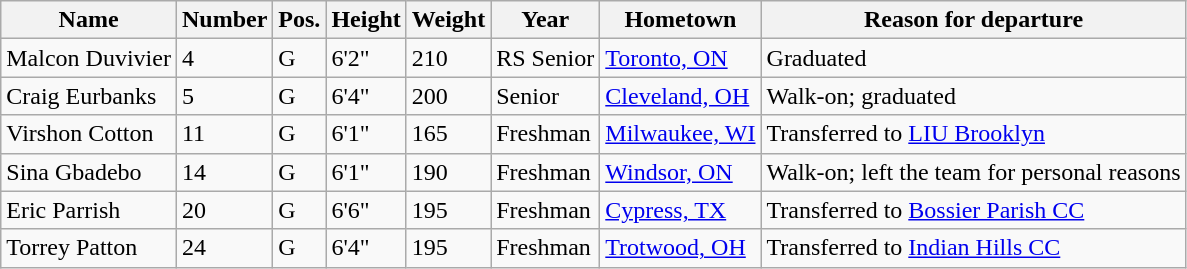<table class="wikitable sortable" border="1">
<tr>
<th>Name</th>
<th>Number</th>
<th>Pos.</th>
<th>Height</th>
<th>Weight</th>
<th>Year</th>
<th>Hometown</th>
<th class="unsortable">Reason for departure</th>
</tr>
<tr>
<td>Malcon Duvivier</td>
<td>4</td>
<td>G</td>
<td>6'2"</td>
<td>210</td>
<td>RS Senior</td>
<td><a href='#'>Toronto, ON</a></td>
<td>Graduated</td>
</tr>
<tr>
<td>Craig Eurbanks</td>
<td>5</td>
<td>G</td>
<td>6'4"</td>
<td>200</td>
<td>Senior</td>
<td><a href='#'>Cleveland, OH</a></td>
<td>Walk-on; graduated</td>
</tr>
<tr>
<td>Virshon Cotton</td>
<td>11</td>
<td>G</td>
<td>6'1"</td>
<td>165</td>
<td>Freshman</td>
<td><a href='#'>Milwaukee, WI</a></td>
<td>Transferred to <a href='#'>LIU Brooklyn</a></td>
</tr>
<tr>
<td>Sina Gbadebo</td>
<td>14</td>
<td>G</td>
<td>6'1"</td>
<td>190</td>
<td>Freshman</td>
<td><a href='#'>Windsor, ON</a></td>
<td>Walk-on; left the team for personal reasons</td>
</tr>
<tr>
<td>Eric Parrish</td>
<td>20</td>
<td>G</td>
<td>6'6"</td>
<td>195</td>
<td>Freshman</td>
<td><a href='#'>Cypress, TX</a></td>
<td>Transferred to <a href='#'>Bossier Parish CC</a></td>
</tr>
<tr>
<td>Torrey Patton</td>
<td>24</td>
<td>G</td>
<td>6'4"</td>
<td>195</td>
<td>Freshman</td>
<td><a href='#'>Trotwood, OH</a></td>
<td>Transferred to <a href='#'>Indian Hills CC</a></td>
</tr>
</table>
